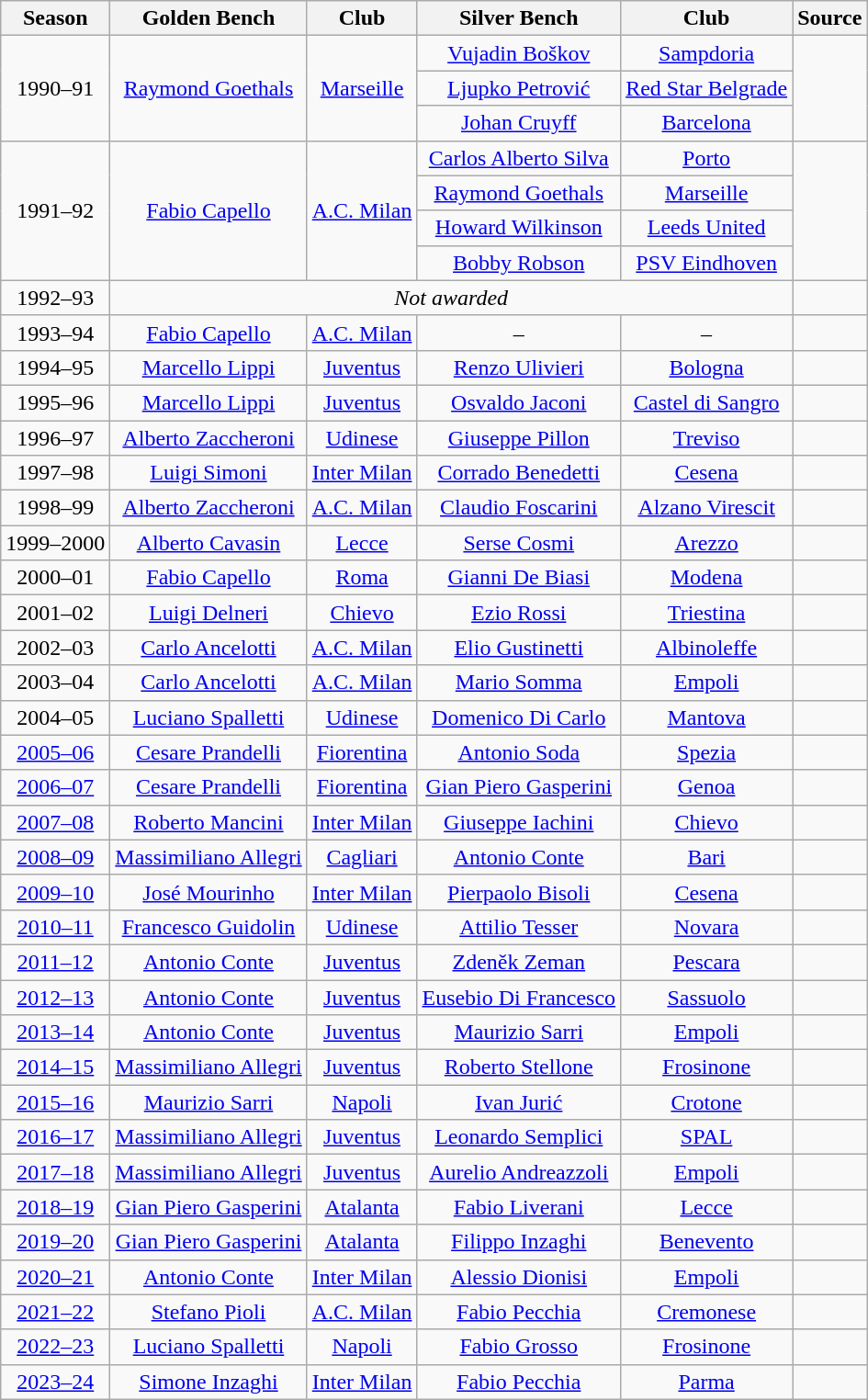<table class="wikitable" style="text-align:center">
<tr>
<th>Season</th>
<th>Golden Bench</th>
<th>Club</th>
<th>Silver Bench</th>
<th>Club</th>
<th>Source</th>
</tr>
<tr>
<td rowspan="3">1990–91</td>
<td rowspan="3"><a href='#'>Raymond Goethals</a></td>
<td rowspan="3"><a href='#'>Marseille</a></td>
<td><a href='#'>Vujadin Boškov</a></td>
<td><a href='#'>Sampdoria</a></td>
<td rowspan="3"></td>
</tr>
<tr>
<td><a href='#'>Ljupko Petrović</a></td>
<td><a href='#'>Red Star Belgrade</a></td>
</tr>
<tr>
<td><a href='#'>Johan Cruyff</a></td>
<td><a href='#'>Barcelona</a></td>
</tr>
<tr>
<td rowspan="4">1991–92</td>
<td rowspan="4"><a href='#'>Fabio Capello</a></td>
<td rowspan="4"><a href='#'>A.C. Milan</a></td>
<td><a href='#'>Carlos Alberto Silva</a></td>
<td><a href='#'>Porto</a></td>
<td rowspan="4"></td>
</tr>
<tr>
<td><a href='#'>Raymond Goethals</a></td>
<td><a href='#'>Marseille</a></td>
</tr>
<tr>
<td><a href='#'>Howard Wilkinson</a></td>
<td><a href='#'>Leeds United</a></td>
</tr>
<tr>
<td><a href='#'>Bobby Robson</a></td>
<td><a href='#'>PSV Eindhoven</a></td>
</tr>
<tr>
<td>1992–93</td>
<td colspan=4><em>Not awarded</em></td>
<td></td>
</tr>
<tr>
<td>1993–94</td>
<td><a href='#'>Fabio Capello</a></td>
<td><a href='#'>A.C. Milan</a></td>
<td>–</td>
<td>–</td>
<td></td>
</tr>
<tr>
<td>1994–95</td>
<td><a href='#'>Marcello Lippi</a></td>
<td><a href='#'>Juventus</a></td>
<td><a href='#'>Renzo Ulivieri</a></td>
<td><a href='#'>Bologna</a></td>
<td></td>
</tr>
<tr>
<td>1995–96</td>
<td><a href='#'>Marcello Lippi</a></td>
<td><a href='#'>Juventus</a></td>
<td><a href='#'>Osvaldo Jaconi</a></td>
<td><a href='#'>Castel di Sangro</a></td>
<td></td>
</tr>
<tr>
<td>1996–97</td>
<td><a href='#'>Alberto Zaccheroni</a></td>
<td><a href='#'>Udinese</a></td>
<td><a href='#'>Giuseppe Pillon</a></td>
<td><a href='#'>Treviso</a></td>
<td></td>
</tr>
<tr>
<td>1997–98</td>
<td><a href='#'>Luigi Simoni</a></td>
<td><a href='#'>Inter Milan</a></td>
<td><a href='#'>Corrado Benedetti</a></td>
<td><a href='#'>Cesena</a></td>
<td></td>
</tr>
<tr>
<td>1998–99</td>
<td><a href='#'>Alberto Zaccheroni</a></td>
<td><a href='#'>A.C. Milan</a></td>
<td><a href='#'>Claudio Foscarini</a></td>
<td><a href='#'>Alzano Virescit</a></td>
<td></td>
</tr>
<tr>
<td>1999–2000</td>
<td><a href='#'>Alberto Cavasin</a></td>
<td><a href='#'>Lecce</a></td>
<td><a href='#'>Serse Cosmi</a></td>
<td><a href='#'>Arezzo</a></td>
<td></td>
</tr>
<tr>
<td>2000–01</td>
<td><a href='#'>Fabio Capello</a></td>
<td><a href='#'>Roma</a></td>
<td><a href='#'>Gianni De Biasi</a></td>
<td><a href='#'>Modena</a></td>
<td></td>
</tr>
<tr>
<td>2001–02</td>
<td><a href='#'>Luigi Delneri</a></td>
<td><a href='#'>Chievo</a></td>
<td><a href='#'>Ezio Rossi</a></td>
<td><a href='#'>Triestina</a></td>
<td></td>
</tr>
<tr>
<td>2002–03</td>
<td><a href='#'>Carlo Ancelotti</a></td>
<td><a href='#'>A.C. Milan</a></td>
<td><a href='#'>Elio Gustinetti</a></td>
<td><a href='#'>Albinoleffe</a></td>
<td></td>
</tr>
<tr>
<td>2003–04</td>
<td><a href='#'>Carlo Ancelotti</a></td>
<td><a href='#'>A.C. Milan</a></td>
<td><a href='#'>Mario Somma</a></td>
<td><a href='#'>Empoli</a></td>
<td></td>
</tr>
<tr>
<td>2004–05</td>
<td><a href='#'>Luciano Spalletti</a></td>
<td><a href='#'>Udinese</a></td>
<td><a href='#'>Domenico Di Carlo</a></td>
<td><a href='#'>Mantova</a></td>
<td></td>
</tr>
<tr>
<td><a href='#'>2005–06</a></td>
<td><a href='#'>Cesare Prandelli</a></td>
<td><a href='#'>Fiorentina</a></td>
<td><a href='#'>Antonio Soda</a></td>
<td><a href='#'>Spezia</a></td>
<td></td>
</tr>
<tr>
<td><a href='#'>2006–07</a></td>
<td><a href='#'>Cesare Prandelli</a></td>
<td><a href='#'>Fiorentina</a></td>
<td><a href='#'>Gian Piero Gasperini</a></td>
<td><a href='#'>Genoa</a></td>
<td></td>
</tr>
<tr>
<td><a href='#'>2007–08</a></td>
<td><a href='#'>Roberto Mancini</a></td>
<td><a href='#'>Inter Milan</a></td>
<td><a href='#'>Giuseppe Iachini</a></td>
<td><a href='#'>Chievo</a></td>
<td></td>
</tr>
<tr>
<td><a href='#'>2008–09</a></td>
<td><a href='#'>Massimiliano Allegri</a></td>
<td><a href='#'>Cagliari</a></td>
<td><a href='#'>Antonio Conte</a></td>
<td><a href='#'>Bari</a></td>
<td></td>
</tr>
<tr>
<td><a href='#'>2009–10</a></td>
<td><a href='#'>José Mourinho</a></td>
<td><a href='#'>Inter Milan</a></td>
<td><a href='#'>Pierpaolo Bisoli</a></td>
<td><a href='#'>Cesena</a></td>
<td></td>
</tr>
<tr>
<td><a href='#'>2010–11</a></td>
<td><a href='#'>Francesco Guidolin</a></td>
<td><a href='#'>Udinese</a></td>
<td><a href='#'>Attilio Tesser</a></td>
<td><a href='#'>Novara</a></td>
<td></td>
</tr>
<tr>
<td><a href='#'>2011–12</a></td>
<td><a href='#'>Antonio Conte</a></td>
<td><a href='#'>Juventus</a></td>
<td><a href='#'>Zdeněk Zeman</a></td>
<td><a href='#'>Pescara</a></td>
<td></td>
</tr>
<tr>
<td><a href='#'>2012–13</a></td>
<td><a href='#'>Antonio Conte</a></td>
<td><a href='#'>Juventus</a></td>
<td><a href='#'>Eusebio Di Francesco</a></td>
<td><a href='#'>Sassuolo</a></td>
<td></td>
</tr>
<tr>
<td><a href='#'>2013–14</a></td>
<td><a href='#'>Antonio Conte</a></td>
<td><a href='#'>Juventus</a></td>
<td><a href='#'>Maurizio Sarri</a></td>
<td><a href='#'>Empoli</a></td>
<td></td>
</tr>
<tr>
<td><a href='#'>2014–15</a></td>
<td><a href='#'>Massimiliano Allegri</a></td>
<td><a href='#'>Juventus</a></td>
<td><a href='#'>Roberto Stellone</a></td>
<td><a href='#'>Frosinone</a></td>
<td></td>
</tr>
<tr>
<td><a href='#'>2015–16</a></td>
<td><a href='#'>Maurizio Sarri</a></td>
<td><a href='#'>Napoli</a></td>
<td><a href='#'>Ivan Jurić</a></td>
<td><a href='#'>Crotone</a></td>
<td></td>
</tr>
<tr>
<td><a href='#'>2016–17</a></td>
<td><a href='#'>Massimiliano Allegri</a></td>
<td><a href='#'>Juventus</a></td>
<td><a href='#'>Leonardo Semplici</a></td>
<td><a href='#'>SPAL</a></td>
<td></td>
</tr>
<tr>
<td><a href='#'>2017–18</a></td>
<td><a href='#'>Massimiliano Allegri</a></td>
<td><a href='#'>Juventus</a></td>
<td><a href='#'>Aurelio Andreazzoli</a></td>
<td><a href='#'>Empoli</a></td>
<td></td>
</tr>
<tr>
<td><a href='#'>2018–19</a></td>
<td><a href='#'>Gian Piero Gasperini</a></td>
<td><a href='#'>Atalanta</a></td>
<td><a href='#'>Fabio Liverani</a></td>
<td><a href='#'>Lecce</a></td>
<td></td>
</tr>
<tr>
<td><a href='#'>2019–20</a></td>
<td><a href='#'>Gian Piero Gasperini</a></td>
<td><a href='#'>Atalanta</a></td>
<td><a href='#'>Filippo Inzaghi</a></td>
<td><a href='#'>Benevento</a></td>
<td></td>
</tr>
<tr>
<td><a href='#'>2020–21</a></td>
<td><a href='#'>Antonio Conte</a></td>
<td><a href='#'>Inter Milan</a></td>
<td><a href='#'>Alessio Dionisi</a></td>
<td><a href='#'>Empoli</a></td>
<td></td>
</tr>
<tr>
<td><a href='#'>2021–22</a></td>
<td><a href='#'>Stefano Pioli</a></td>
<td><a href='#'>A.C. Milan</a></td>
<td><a href='#'>Fabio Pecchia</a></td>
<td><a href='#'>Cremonese</a></td>
<td></td>
</tr>
<tr>
<td><a href='#'>2022–23</a></td>
<td><a href='#'>Luciano Spalletti</a></td>
<td><a href='#'>Napoli</a></td>
<td><a href='#'>Fabio Grosso</a></td>
<td><a href='#'>Frosinone</a></td>
<td></td>
</tr>
<tr>
<td><a href='#'>2023–24</a></td>
<td><a href='#'>Simone Inzaghi</a></td>
<td><a href='#'>Inter Milan</a></td>
<td><a href='#'>Fabio Pecchia</a></td>
<td><a href='#'>Parma</a></td>
<td></td>
</tr>
</table>
